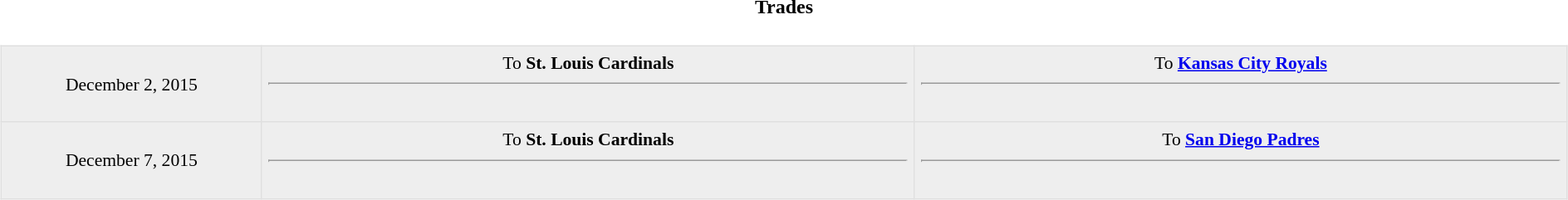<table class="toccolours collapsible collapsed" style="width:100%; background:inherit">
<tr>
<th>Trades</th>
</tr>
<tr>
<td><br><table border=1 style="border-collapse:collapse; font-size:90%; text-align: center; width: 100%" bordercolor="#DFDFDF"  cellpadding="5">
<tr bgcolor="#eeeeee">
<td style="width:12%">December 2, 2015</td>
<td style="width:30%" valign="top">To <strong>St. Louis Cardinals</strong><hr><br></td>
<td style="width:30%" valign="top">To <strong><a href='#'>Kansas City Royals</a></strong><hr><br></td>
</tr>
<tr bgcolor="#eeeeee">
<td style="width:12%">December 7, 2015</td>
<td style="width:30%" valign="top">To <strong>St. Louis Cardinals</strong><hr><br></td>
<td style="width:30%" valign="top">To <strong><a href='#'>San Diego Padres</a></strong><hr><br></td>
</tr>
</table>
</td>
</tr>
</table>
